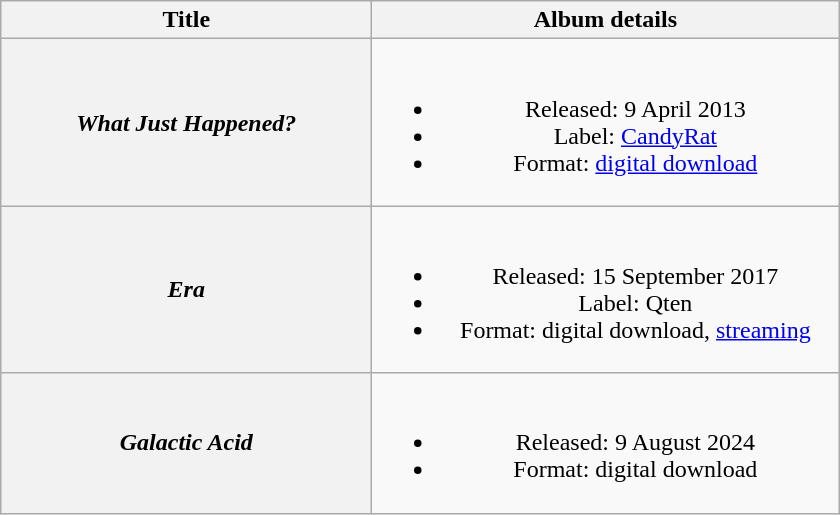<table class="wikitable plainrowheaders" style="text-align:center">
<tr>
<th scope="col" style="width:15em;">Title</th>
<th scope="col" style="width:19em;">Album details</th>
</tr>
<tr>
<th scope="row"><em>What Just Happened?</em></th>
<td><br><ul><li>Released: 9 April 2013</li><li>Label: <a href='#'>CandyRat</a></li><li>Format: <a href='#'>digital download</a></li></ul></td>
</tr>
<tr>
<th scope="row"><em>Era</em></th>
<td><br><ul><li>Released: 15 September 2017</li><li>Label: Qten</li><li>Format: digital download, <a href='#'>streaming</a></li></ul></td>
</tr>
<tr>
<th scope="row"><em>Galactic Acid</em></th>
<td><br><ul><li>Released: 9 August 2024</li><li>Format: digital download</li></ul></td>
</tr>
</table>
